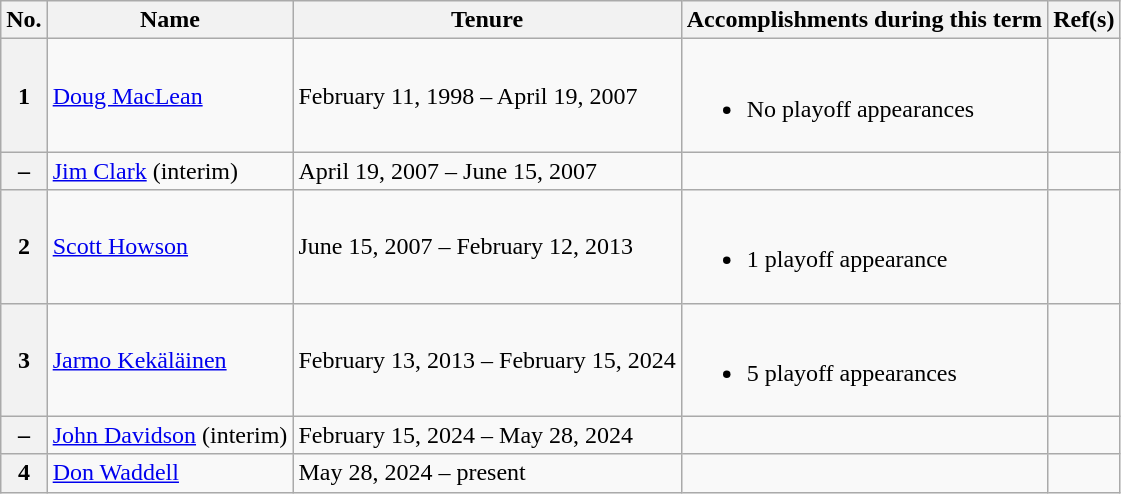<table class="wikitable">
<tr>
<th scope="col">No.</th>
<th scope="col">Name</th>
<th scope="col">Tenure</th>
<th scope="col">Accomplishments during this term</th>
<th scope="col">Ref(s)</th>
</tr>
<tr>
<th scope="row">1</th>
<td><a href='#'>Doug MacLean</a></td>
<td>February 11, 1998 – April 19, 2007</td>
<td><br><ul><li>No playoff appearances</li></ul></td>
<td></td>
</tr>
<tr>
<th scope="row">–</th>
<td><a href='#'>Jim Clark</a> (interim)</td>
<td>April 19, 2007 – June 15, 2007</td>
<td></td>
<td></td>
</tr>
<tr>
<th scope="row">2</th>
<td><a href='#'>Scott Howson</a></td>
<td>June 15, 2007 – February 12, 2013</td>
<td><br><ul><li>1 playoff appearance</li></ul></td>
<td></td>
</tr>
<tr>
<th scope="row">3</th>
<td><a href='#'>Jarmo Kekäläinen</a></td>
<td>February 13, 2013 – February 15, 2024</td>
<td><br><ul><li>5 playoff appearances</li></ul></td>
<td></td>
</tr>
<tr>
<th scope="row">–</th>
<td><a href='#'>John Davidson</a> (interim)</td>
<td>February 15, 2024 – May 28, 2024</td>
<td></td>
<td></td>
</tr>
<tr>
<th scope="row">4</th>
<td><a href='#'>Don Waddell</a></td>
<td>May 28, 2024 – present</td>
<td></td>
<td></td>
</tr>
</table>
